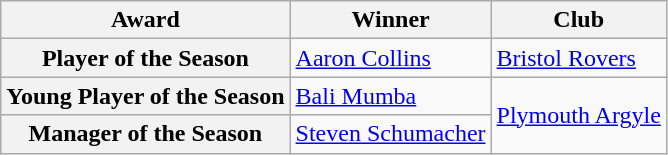<table class="wikitable">
<tr>
<th>Award</th>
<th>Winner</th>
<th>Club</th>
</tr>
<tr>
<th>Player of the Season</th>
<td> <a href='#'>Aaron Collins</a></td>
<td><a href='#'>Bristol Rovers</a></td>
</tr>
<tr>
<th>Young Player of the Season</th>
<td> <a href='#'>Bali Mumba</a></td>
<td rowspan="2"><a href='#'>Plymouth Argyle</a></td>
</tr>
<tr>
<th>Manager of the Season</th>
<td> <a href='#'>Steven Schumacher</a></td>
</tr>
</table>
